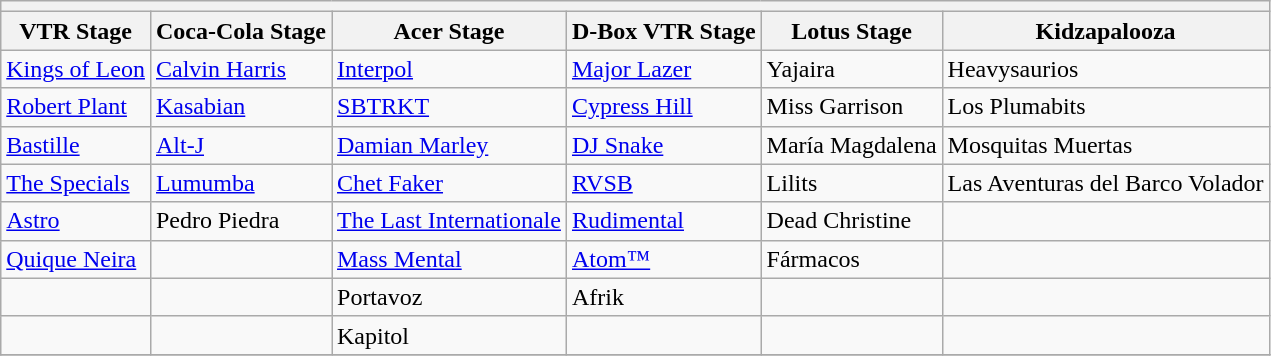<table class="wikitable">
<tr>
<th colspan="6"></th>
</tr>
<tr>
<th>VTR Stage</th>
<th>Coca-Cola Stage</th>
<th>Acer Stage</th>
<th>D-Box VTR Stage</th>
<th>Lotus Stage</th>
<th>Kidzapalooza</th>
</tr>
<tr>
<td><a href='#'>Kings of Leon</a></td>
<td><a href='#'>Calvin Harris</a></td>
<td><a href='#'>Interpol</a></td>
<td><a href='#'>Major Lazer</a></td>
<td>Yajaira</td>
<td>Heavysaurios</td>
</tr>
<tr>
<td><a href='#'>Robert Plant</a></td>
<td><a href='#'>Kasabian</a></td>
<td><a href='#'>SBTRKT</a></td>
<td><a href='#'>Cypress Hill</a></td>
<td>Miss Garrison</td>
<td>Los Plumabits</td>
</tr>
<tr>
<td><a href='#'>Bastille</a></td>
<td><a href='#'>Alt-J</a></td>
<td><a href='#'>Damian Marley</a></td>
<td><a href='#'>DJ Snake</a></td>
<td>María Magdalena</td>
<td>Mosquitas Muertas</td>
</tr>
<tr>
<td><a href='#'>The Specials</a></td>
<td><a href='#'>Lumumba</a></td>
<td><a href='#'>Chet Faker</a></td>
<td><a href='#'>RVSB</a></td>
<td>Lilits</td>
<td>Las Aventuras del Barco Volador</td>
</tr>
<tr>
<td><a href='#'>Astro</a></td>
<td>Pedro Piedra</td>
<td><a href='#'>The Last Internationale</a></td>
<td><a href='#'>Rudimental</a></td>
<td>Dead Christine</td>
<td></td>
</tr>
<tr>
<td><a href='#'>Quique Neira</a></td>
<td></td>
<td><a href='#'>Mass Mental</a></td>
<td><a href='#'>Atom™</a></td>
<td>Fármacos</td>
<td></td>
</tr>
<tr>
<td></td>
<td></td>
<td>Portavoz</td>
<td>Afrik</td>
<td></td>
<td></td>
</tr>
<tr>
<td></td>
<td></td>
<td>Kapitol</td>
<td></td>
<td></td>
<td></td>
</tr>
<tr>
</tr>
</table>
